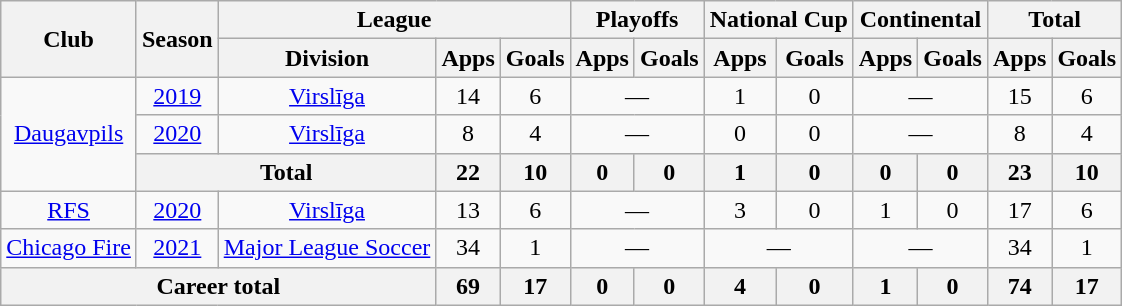<table class=wikitable style=text-align:center>
<tr>
<th rowspan=2>Club</th>
<th rowspan=2>Season</th>
<th colspan=3>League</th>
<th colspan=2>Playoffs</th>
<th colspan=2>National Cup</th>
<th colspan=2>Continental</th>
<th colspan=2>Total</th>
</tr>
<tr>
<th>Division</th>
<th>Apps</th>
<th>Goals</th>
<th>Apps</th>
<th>Goals</th>
<th>Apps</th>
<th>Goals</th>
<th>Apps</th>
<th>Goals</th>
<th>Apps</th>
<th>Goals</th>
</tr>
<tr>
<td rowspan=3><a href='#'>Daugavpils</a></td>
<td><a href='#'>2019</a></td>
<td><a href='#'>Virslīga</a></td>
<td>14</td>
<td>6</td>
<td colspan=2>—</td>
<td>1</td>
<td>0</td>
<td colspan=2>—</td>
<td>15</td>
<td>6</td>
</tr>
<tr>
<td><a href='#'>2020</a></td>
<td><a href='#'>Virslīga</a></td>
<td>8</td>
<td>4</td>
<td colspan=2>—</td>
<td>0</td>
<td>0</td>
<td colspan=2>—</td>
<td>8</td>
<td>4</td>
</tr>
<tr>
<th colspan=2>Total</th>
<th>22</th>
<th>10</th>
<th>0</th>
<th>0</th>
<th>1</th>
<th>0</th>
<th>0</th>
<th>0</th>
<th>23</th>
<th>10</th>
</tr>
<tr>
<td rowspan=1><a href='#'>RFS</a></td>
<td><a href='#'>2020</a></td>
<td><a href='#'>Virslīga</a></td>
<td>13</td>
<td>6</td>
<td colspan=2>—</td>
<td>3</td>
<td>0</td>
<td>1</td>
<td>0</td>
<td>17</td>
<td>6</td>
</tr>
<tr>
<td rowspan=1><a href='#'>Chicago Fire</a></td>
<td><a href='#'>2021</a></td>
<td><a href='#'>Major League Soccer</a></td>
<td>34</td>
<td>1</td>
<td colspan=2>—</td>
<td colspan=2>—</td>
<td colspan=2>—</td>
<td>34</td>
<td>1</td>
</tr>
<tr>
<th colspan=3>Career total</th>
<th>69</th>
<th>17</th>
<th>0</th>
<th>0</th>
<th>4</th>
<th>0</th>
<th>1</th>
<th>0</th>
<th>74</th>
<th>17</th>
</tr>
</table>
